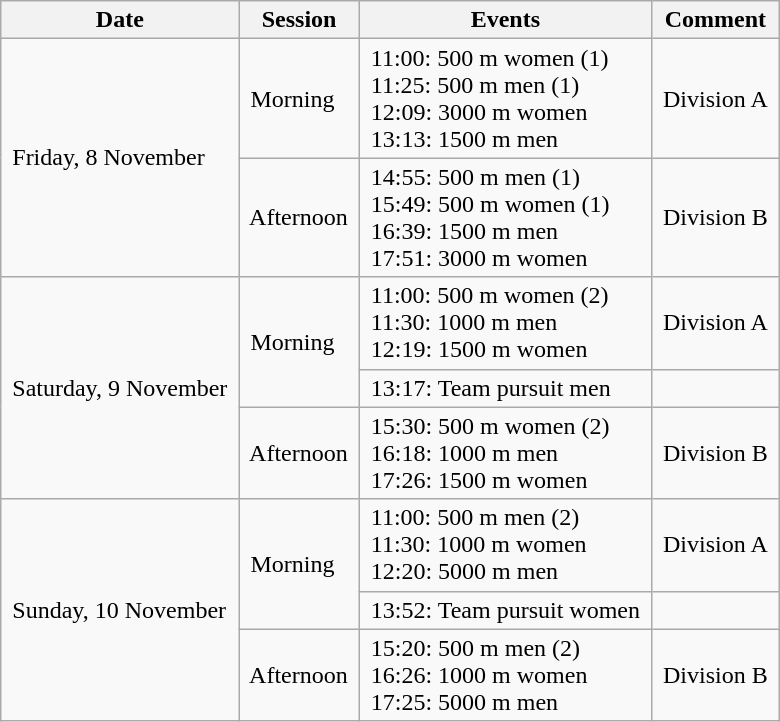<table class="wikitable" border="1">
<tr>
<th> Date </th>
<th> Session </th>
<th> Events </th>
<th> Comment </th>
</tr>
<tr>
<td rowspan=2> Friday, 8 November </td>
<td> Morning </td>
<td> 11:00: 500 m women (1) <br> 11:25: 500 m men (1) <br> 12:09: 3000 m women <br> 13:13: 1500 m men </td>
<td> Division A </td>
</tr>
<tr>
<td> Afternoon </td>
<td> 14:55: 500 m men (1) <br> 15:49: 500 m women (1) <br> 16:39: 1500 m men <br> 17:51: 3000 m women </td>
<td> Division B </td>
</tr>
<tr>
<td rowspan=3> Saturday, 9 November </td>
<td rowspan=2> Morning </td>
<td> 11:00: 500 m women (2) <br> 11:30: 1000 m men <br> 12:19: 1500 m women </td>
<td> Division A </td>
</tr>
<tr>
<td> 13:17: Team pursuit men </td>
<td></td>
</tr>
<tr>
<td> Afternoon </td>
<td> 15:30: 500 m women (2) <br> 16:18: 1000 m men <br> 17:26: 1500 m women </td>
<td> Division B </td>
</tr>
<tr>
<td rowspan=3> Sunday, 10 November </td>
<td rowspan=2> Morning </td>
<td> 11:00: 500 m men (2) <br> 11:30: 1000 m women <br> 12:20: 5000 m men </td>
<td> Division A </td>
</tr>
<tr>
<td> 13:52: Team pursuit women </td>
<td></td>
</tr>
<tr>
<td> Afternoon </td>
<td> 15:20: 500 m men (2) <br> 16:26: 1000 m women <br> 17:25: 5000 m men </td>
<td> Division B </td>
</tr>
</table>
